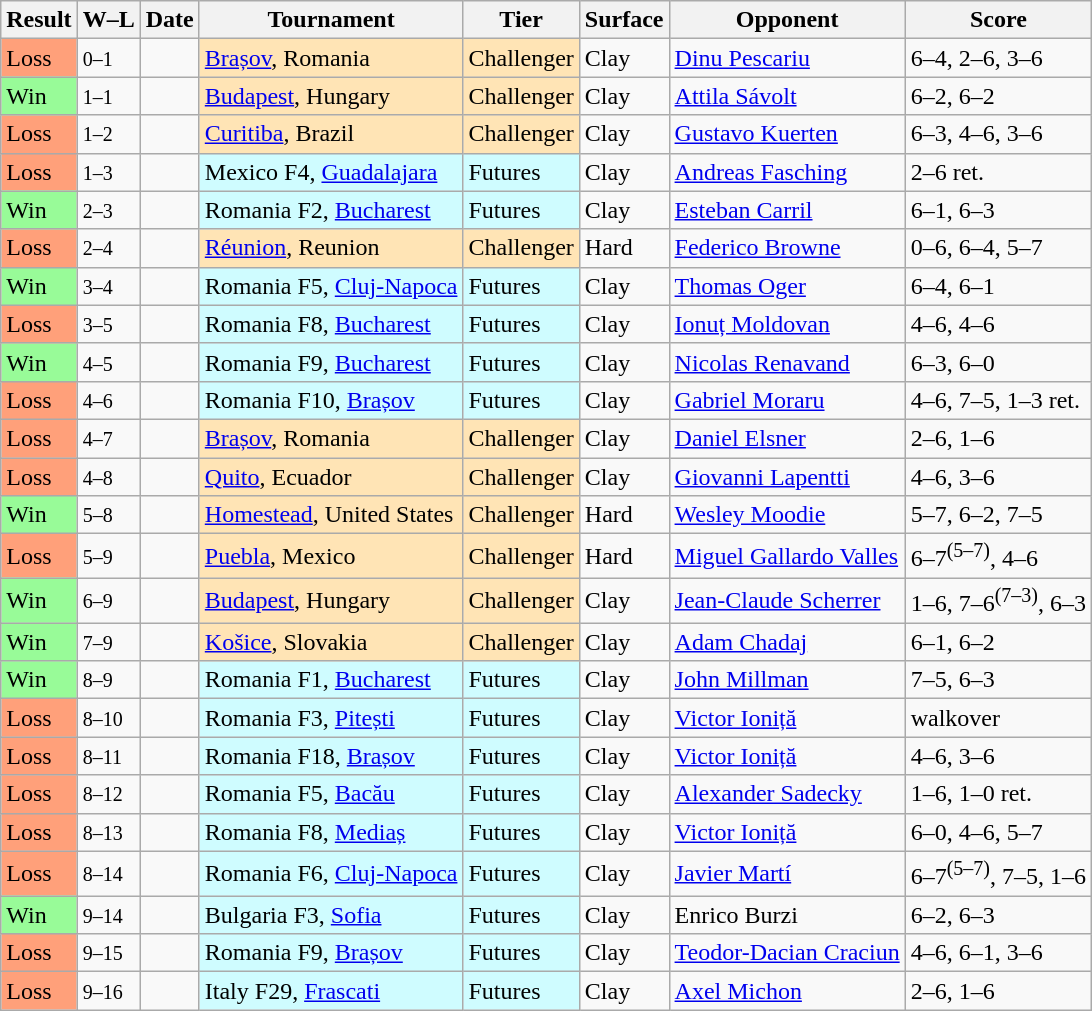<table class="sortable wikitable">
<tr>
<th>Result</th>
<th class="unsortable">W–L</th>
<th>Date</th>
<th>Tournament</th>
<th>Tier</th>
<th>Surface</th>
<th>Opponent</th>
<th class="unsortable">Score</th>
</tr>
<tr>
<td bgcolor=FFA07A>Loss</td>
<td><small>0–1</small></td>
<td></td>
<td style="background:moccasin;"><a href='#'>Brașov</a>, Romania</td>
<td style="background:moccasin;">Challenger</td>
<td>Clay</td>
<td> <a href='#'>Dinu Pescariu</a></td>
<td>6–4, 2–6, 3–6</td>
</tr>
<tr>
<td bgcolor=98FB98>Win</td>
<td><small>1–1</small></td>
<td></td>
<td style="background:moccasin;"><a href='#'>Budapest</a>, Hungary</td>
<td style="background:moccasin;">Challenger</td>
<td>Clay</td>
<td> <a href='#'>Attila Sávolt</a></td>
<td>6–2, 6–2</td>
</tr>
<tr>
<td bgcolor=FFA07A>Loss</td>
<td><small>1–2</small></td>
<td></td>
<td style="background:moccasin;"><a href='#'>Curitiba</a>, Brazil</td>
<td style="background:moccasin;">Challenger</td>
<td>Clay</td>
<td> <a href='#'>Gustavo Kuerten</a></td>
<td>6–3, 4–6, 3–6</td>
</tr>
<tr>
<td bgcolor=FFA07A>Loss</td>
<td><small>1–3</small></td>
<td></td>
<td style="background:#cffcff;">Mexico F4, <a href='#'>Guadalajara</a></td>
<td style="background:#cffcff;">Futures</td>
<td>Clay</td>
<td> <a href='#'>Andreas Fasching</a></td>
<td>2–6 ret.</td>
</tr>
<tr>
<td bgcolor=98FB98>Win</td>
<td><small>2–3</small></td>
<td></td>
<td style="background:#cffcff;">Romania F2, <a href='#'>Bucharest</a></td>
<td style="background:#cffcff;">Futures</td>
<td>Clay</td>
<td> <a href='#'>Esteban Carril</a></td>
<td>6–1, 6–3</td>
</tr>
<tr>
<td bgcolor=FFA07A>Loss</td>
<td><small>2–4</small></td>
<td></td>
<td style="background:moccasin;"><a href='#'>Réunion</a>, Reunion</td>
<td style="background:moccasin;">Challenger</td>
<td>Hard</td>
<td> <a href='#'>Federico Browne</a></td>
<td>0–6, 6–4, 5–7</td>
</tr>
<tr>
<td bgcolor=98FB98>Win</td>
<td><small>3–4</small></td>
<td></td>
<td style="background:#cffcff;">Romania F5, <a href='#'>Cluj-Napoca</a></td>
<td style="background:#cffcff;">Futures</td>
<td>Clay</td>
<td> <a href='#'>Thomas Oger</a></td>
<td>6–4, 6–1</td>
</tr>
<tr>
<td bgcolor=FFA07A>Loss</td>
<td><small>3–5</small></td>
<td></td>
<td style="background:#cffcff;">Romania F8, <a href='#'>Bucharest</a></td>
<td style="background:#cffcff;">Futures</td>
<td>Clay</td>
<td> <a href='#'>Ionuț Moldovan</a></td>
<td>4–6, 4–6</td>
</tr>
<tr>
<td bgcolor=98FB98>Win</td>
<td><small>4–5</small></td>
<td></td>
<td style="background:#cffcff;">Romania F9, <a href='#'>Bucharest</a></td>
<td style="background:#cffcff;">Futures</td>
<td>Clay</td>
<td> <a href='#'>Nicolas Renavand</a></td>
<td>6–3, 6–0</td>
</tr>
<tr>
<td bgcolor=FFA07A>Loss</td>
<td><small>4–6</small></td>
<td></td>
<td style="background:#cffcff;">Romania F10, <a href='#'>Brașov</a></td>
<td style="background:#cffcff;">Futures</td>
<td>Clay</td>
<td> <a href='#'>Gabriel Moraru</a></td>
<td>4–6, 7–5, 1–3 ret.</td>
</tr>
<tr>
<td bgcolor=FFA07A>Loss</td>
<td><small>4–7</small></td>
<td></td>
<td style="background:moccasin;"><a href='#'>Brașov</a>, Romania</td>
<td style="background:moccasin;">Challenger</td>
<td>Clay</td>
<td> <a href='#'>Daniel Elsner</a></td>
<td>2–6, 1–6</td>
</tr>
<tr>
<td bgcolor=FFA07A>Loss</td>
<td><small>4–8</small></td>
<td></td>
<td style="background:moccasin;"><a href='#'>Quito</a>, Ecuador</td>
<td style="background:moccasin;">Challenger</td>
<td>Clay</td>
<td> <a href='#'>Giovanni Lapentti</a></td>
<td>4–6, 3–6</td>
</tr>
<tr>
<td bgcolor=98FB98>Win</td>
<td><small>5–8</small></td>
<td></td>
<td style="background:moccasin;"><a href='#'>Homestead</a>, United States</td>
<td style="background:moccasin;">Challenger</td>
<td>Hard</td>
<td> <a href='#'>Wesley Moodie</a></td>
<td>5–7, 6–2, 7–5</td>
</tr>
<tr>
<td bgcolor=FFA07A>Loss</td>
<td><small>5–9</small></td>
<td></td>
<td style="background:moccasin;"><a href='#'>Puebla</a>, Mexico</td>
<td style="background:moccasin;">Challenger</td>
<td>Hard</td>
<td> <a href='#'>Miguel Gallardo Valles</a></td>
<td>6–7<sup>(5–7)</sup>, 4–6</td>
</tr>
<tr>
<td bgcolor=98FB98>Win</td>
<td><small>6–9</small></td>
<td></td>
<td style="background:moccasin;"><a href='#'>Budapest</a>, Hungary</td>
<td style="background:moccasin;">Challenger</td>
<td>Clay</td>
<td> <a href='#'>Jean-Claude Scherrer</a></td>
<td>1–6, 7–6<sup>(7–3)</sup>, 6–3</td>
</tr>
<tr>
<td bgcolor=98FB98>Win</td>
<td><small>7–9</small></td>
<td></td>
<td style="background:moccasin;"><a href='#'>Košice</a>, Slovakia</td>
<td style="background:moccasin;">Challenger</td>
<td>Clay</td>
<td> <a href='#'>Adam Chadaj</a></td>
<td>6–1, 6–2</td>
</tr>
<tr>
<td bgcolor=98FB98>Win</td>
<td><small>8–9</small></td>
<td></td>
<td style="background:#cffcff;">Romania F1, <a href='#'>Bucharest</a></td>
<td style="background:#cffcff;">Futures</td>
<td>Clay</td>
<td> <a href='#'>John Millman</a></td>
<td>7–5, 6–3</td>
</tr>
<tr>
<td bgcolor=FFA07A>Loss</td>
<td><small>8–10</small></td>
<td></td>
<td style="background:#cffcff;">Romania F3, <a href='#'>Pitești</a></td>
<td style="background:#cffcff;">Futures</td>
<td>Clay</td>
<td> <a href='#'>Victor Ioniță</a></td>
<td>walkover</td>
</tr>
<tr>
<td bgcolor=FFA07A>Loss</td>
<td><small>8–11</small></td>
<td></td>
<td style="background:#cffcff;">Romania F18, <a href='#'>Brașov</a></td>
<td style="background:#cffcff;">Futures</td>
<td>Clay</td>
<td> <a href='#'>Victor Ioniță</a></td>
<td>4–6, 3–6</td>
</tr>
<tr>
<td bgcolor=FFA07A>Loss</td>
<td><small>8–12</small></td>
<td></td>
<td style="background:#cffcff;">Romania F5, <a href='#'>Bacău</a></td>
<td style="background:#cffcff;">Futures</td>
<td>Clay</td>
<td> <a href='#'>Alexander Sadecky</a></td>
<td>1–6, 1–0 ret.</td>
</tr>
<tr>
<td bgcolor=FFA07A>Loss</td>
<td><small>8–13</small></td>
<td></td>
<td style="background:#cffcff;">Romania F8, <a href='#'>Mediaș</a></td>
<td style="background:#cffcff;">Futures</td>
<td>Clay</td>
<td> <a href='#'>Victor Ioniță</a></td>
<td>6–0, 4–6, 5–7</td>
</tr>
<tr>
<td bgcolor=FFA07A>Loss</td>
<td><small>8–14</small></td>
<td></td>
<td style="background:#cffcff;">Romania F6, <a href='#'>Cluj-Napoca</a></td>
<td style="background:#cffcff;">Futures</td>
<td>Clay</td>
<td> <a href='#'>Javier Martí</a></td>
<td>6–7<sup>(5–7)</sup>, 7–5, 1–6</td>
</tr>
<tr>
<td bgcolor=98FB98>Win</td>
<td><small>9–14</small></td>
<td></td>
<td style="background:#cffcff;">Bulgaria F3, <a href='#'>Sofia</a></td>
<td style="background:#cffcff;">Futures</td>
<td>Clay</td>
<td> Enrico Burzi</td>
<td>6–2, 6–3</td>
</tr>
<tr>
<td bgcolor=FFA07A>Loss</td>
<td><small>9–15</small></td>
<td></td>
<td style="background:#cffcff;">Romania F9, <a href='#'>Brașov</a></td>
<td style="background:#cffcff;">Futures</td>
<td>Clay</td>
<td> <a href='#'>Teodor-Dacian Craciun</a></td>
<td>4–6, 6–1, 3–6</td>
</tr>
<tr>
<td bgcolor=FFA07A>Loss</td>
<td><small>9–16</small></td>
<td></td>
<td style="background:#cffcff;">Italy F29, <a href='#'>Frascati</a></td>
<td style="background:#cffcff;">Futures</td>
<td>Clay</td>
<td> <a href='#'>Axel Michon</a></td>
<td>2–6, 1–6</td>
</tr>
</table>
